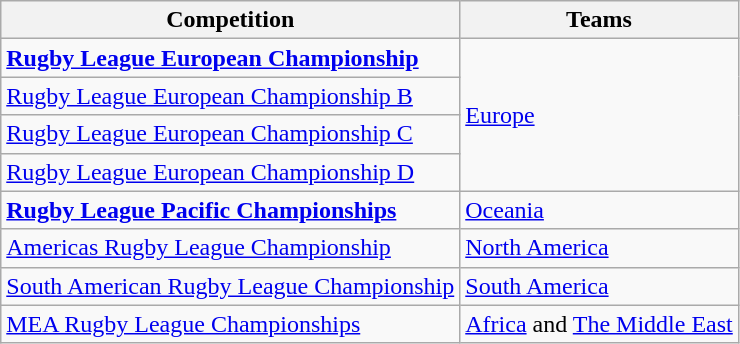<table class="wikitable">
<tr>
<th>Competition</th>
<th>Teams</th>
</tr>
<tr>
<td><strong><a href='#'>Rugby League European Championship</a></strong></td>
<td rowspan="4"> <a href='#'>Europe</a></td>
</tr>
<tr>
<td><a href='#'>Rugby League European Championship B</a></td>
</tr>
<tr>
<td><a href='#'>Rugby League European Championship C</a></td>
</tr>
<tr>
<td><a href='#'>Rugby League European Championship D</a></td>
</tr>
<tr>
<td><strong><a href='#'>Rugby League Pacific Championships</a></strong></td>
<td> <a href='#'>Oceania</a></td>
</tr>
<tr>
<td><a href='#'>Americas Rugby League Championship</a></td>
<td> <a href='#'>North America</a></td>
</tr>
<tr>
<td><a href='#'>South American Rugby League Championship</a></td>
<td> <a href='#'>South America</a></td>
</tr>
<tr>
<td><a href='#'>MEA Rugby League Championships</a></td>
<td> <a href='#'>Africa</a> and  <a href='#'>The Middle East</a></td>
</tr>
</table>
